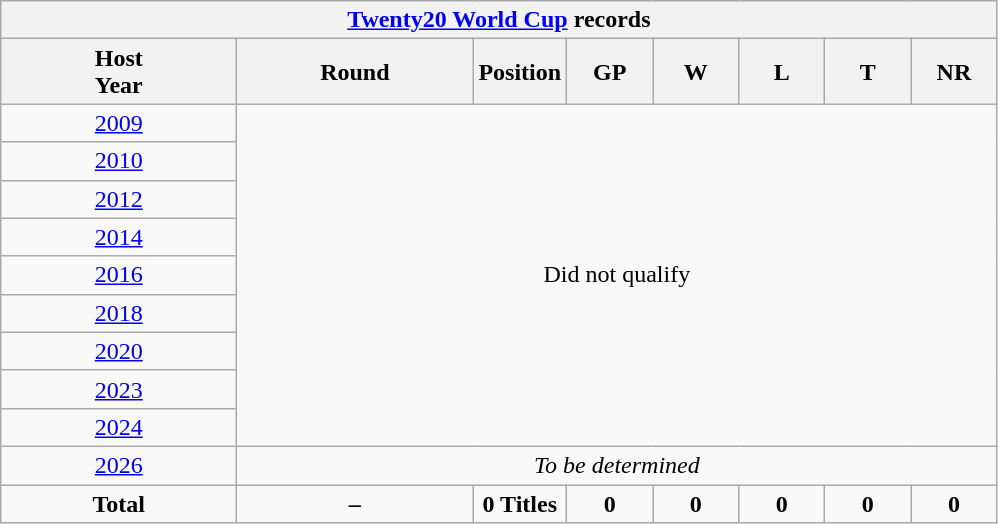<table class="wikitable" style="text-align: center; width=900px;">
<tr>
<th colspan="8"><a href='#'>Twenty20 World Cup</a> records</th>
</tr>
<tr>
<th width=150>Host<br>Year</th>
<th width=150>Round</th>
<th width=50>Position</th>
<th width=50>GP</th>
<th width=50>W</th>
<th width=50>L</th>
<th width=50>T</th>
<th width=50>NR</th>
</tr>
<tr>
<td> <a href='#'>2009</a></td>
<td colspan=7  rowspan=9>Did not qualify</td>
</tr>
<tr>
<td> <a href='#'>2010</a></td>
</tr>
<tr>
<td> <a href='#'>2012</a></td>
</tr>
<tr>
<td> <a href='#'>2014</a></td>
</tr>
<tr>
<td> <a href='#'>2016</a></td>
</tr>
<tr>
<td> <a href='#'>2018</a></td>
</tr>
<tr>
<td> <a href='#'>2020</a></td>
</tr>
<tr>
<td> <a href='#'>2023</a></td>
</tr>
<tr>
<td> <a href='#'>2024</a></td>
</tr>
<tr>
<td> <a href='#'>2026</a></td>
<td colspan="7"><em>To be determined</em></td>
</tr>
<tr>
<td><strong>Total</strong></td>
<td><strong>–</strong></td>
<td><strong>0 Titles</strong></td>
<td><strong>0</strong></td>
<td><strong>0</strong></td>
<td><strong>0</strong></td>
<td><strong>0</strong></td>
<td><strong>0</strong></td>
</tr>
</table>
